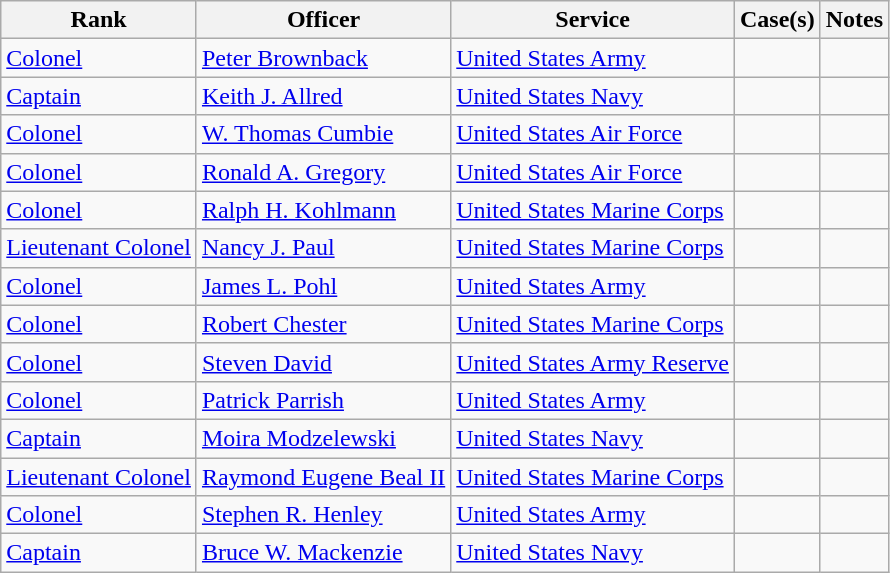<table class="wikitable sortable">
<tr>
<th><strong>Rank</strong></th>
<th><strong>Officer</strong></th>
<th><strong>Service</strong></th>
<th><strong>Case(s)</strong></th>
<th><strong>Notes</strong></th>
</tr>
<tr>
<td><a href='#'>Colonel</a></td>
<td><a href='#'>Peter Brownback</a></td>
<td><a href='#'>United States Army</a></td>
<td></td>
<td></td>
</tr>
<tr>
<td><a href='#'>Captain</a></td>
<td><a href='#'>Keith J. Allred</a></td>
<td><a href='#'>United States Navy</a></td>
<td></td>
<td></td>
</tr>
<tr>
<td><a href='#'>Colonel</a></td>
<td><a href='#'>W. Thomas Cumbie</a></td>
<td><a href='#'>United States Air Force</a></td>
<td></td>
<td></td>
</tr>
<tr>
<td><a href='#'>Colonel</a></td>
<td><a href='#'>Ronald A. Gregory</a></td>
<td><a href='#'>United States Air Force</a></td>
<td></td>
<td></td>
</tr>
<tr>
<td><a href='#'>Colonel</a></td>
<td><a href='#'>Ralph H. Kohlmann</a></td>
<td><a href='#'>United States Marine Corps</a></td>
<td></td>
<td></td>
</tr>
<tr>
<td><a href='#'>Lieutenant Colonel</a></td>
<td><a href='#'>Nancy J. Paul</a></td>
<td><a href='#'>United States Marine Corps</a></td>
<td></td>
<td></td>
</tr>
<tr>
<td><a href='#'>Colonel</a></td>
<td><a href='#'>James L. Pohl</a></td>
<td><a href='#'>United States Army</a></td>
<td></td>
<td></td>
</tr>
<tr>
<td><a href='#'>Colonel</a></td>
<td><a href='#'>Robert Chester</a></td>
<td><a href='#'>United States Marine Corps</a></td>
<td></td>
<td></td>
</tr>
<tr>
<td><a href='#'>Colonel</a></td>
<td><a href='#'>Steven David</a></td>
<td><a href='#'>United States Army Reserve</a></td>
<td></td>
<td></td>
</tr>
<tr>
<td><a href='#'>Colonel</a></td>
<td><a href='#'>Patrick Parrish</a></td>
<td><a href='#'>United States Army</a></td>
<td></td>
<td></td>
</tr>
<tr>
<td><a href='#'>Captain</a></td>
<td><a href='#'>Moira Modzelewski</a></td>
<td><a href='#'>United States Navy</a></td>
<td></td>
<td></td>
</tr>
<tr>
<td><a href='#'>Lieutenant Colonel</a></td>
<td><a href='#'>Raymond Eugene Beal II</a></td>
<td><a href='#'>United States Marine Corps</a></td>
<td></td>
<td></td>
</tr>
<tr>
<td><a href='#'>Colonel</a></td>
<td><a href='#'>Stephen R. Henley</a></td>
<td><a href='#'>United States Army</a></td>
<td></td>
<td></td>
</tr>
<tr>
<td><a href='#'>Captain</a></td>
<td><a href='#'>Bruce W. Mackenzie</a></td>
<td><a href='#'>United States Navy</a></td>
<td></td>
<td></td>
</tr>
</table>
